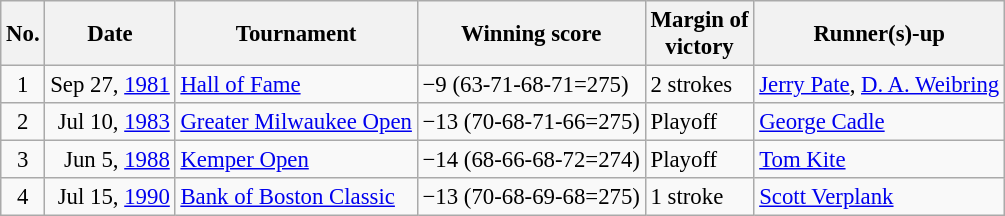<table class="wikitable" style="font-size:95%;">
<tr>
<th>No.</th>
<th>Date</th>
<th>Tournament</th>
<th>Winning score</th>
<th>Margin of<br>victory</th>
<th>Runner(s)-up</th>
</tr>
<tr>
<td align=center>1</td>
<td align=right>Sep 27, <a href='#'>1981</a></td>
<td><a href='#'>Hall of Fame</a></td>
<td>−9 (63-71-68-71=275)</td>
<td>2 strokes</td>
<td> <a href='#'>Jerry Pate</a>,  <a href='#'>D. A. Weibring</a></td>
</tr>
<tr>
<td align=center>2</td>
<td align=right>Jul 10, <a href='#'>1983</a></td>
<td><a href='#'>Greater Milwaukee Open</a></td>
<td>−13 (70-68-71-66=275)</td>
<td>Playoff</td>
<td> <a href='#'>George Cadle</a></td>
</tr>
<tr>
<td align=center>3</td>
<td align=right>Jun 5, <a href='#'>1988</a></td>
<td><a href='#'>Kemper Open</a></td>
<td>−14 (68-66-68-72=274)</td>
<td>Playoff</td>
<td> <a href='#'>Tom Kite</a></td>
</tr>
<tr>
<td align=center>4</td>
<td align=right>Jul 15, <a href='#'>1990</a></td>
<td><a href='#'>Bank of Boston Classic</a></td>
<td>−13 (70-68-69-68=275)</td>
<td>1 stroke</td>
<td> <a href='#'>Scott Verplank</a></td>
</tr>
</table>
